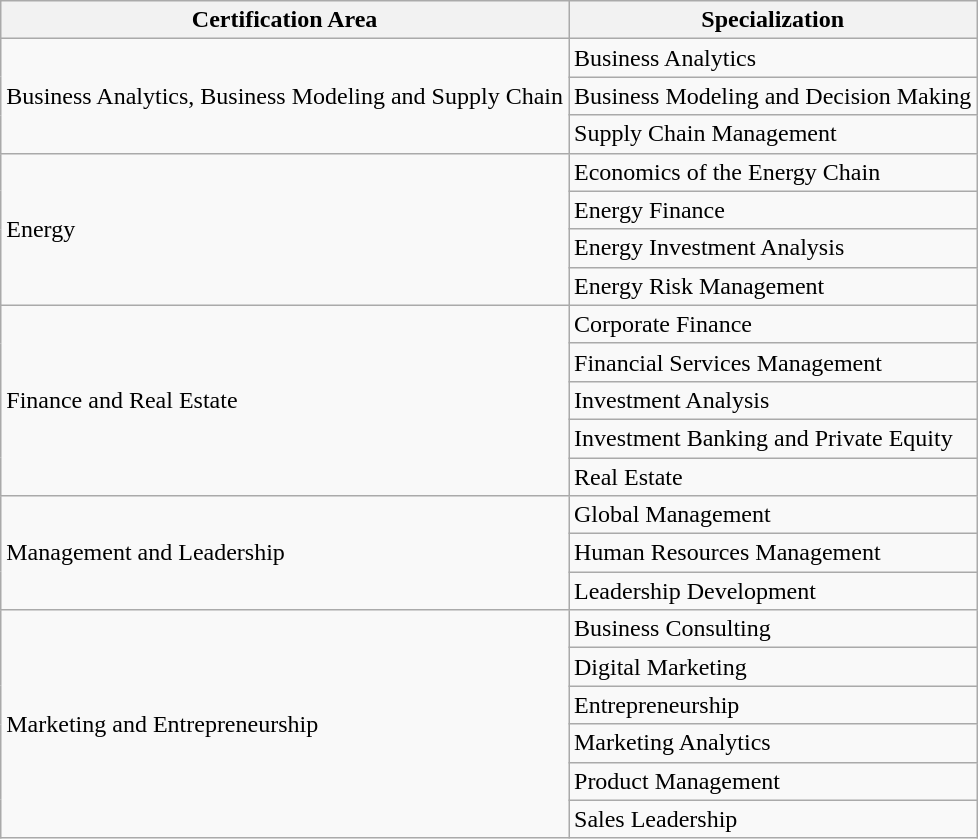<table class="wikitable">
<tr>
<th>Certification Area</th>
<th>Specialization</th>
</tr>
<tr>
<td rowspan="3">Business Analytics, Business Modeling and Supply Chain</td>
<td>Business Analytics</td>
</tr>
<tr>
<td>Business Modeling and Decision Making</td>
</tr>
<tr>
<td>Supply Chain Management</td>
</tr>
<tr>
<td rowspan="4">Energy</td>
<td>Economics of the Energy Chain</td>
</tr>
<tr>
<td>Energy Finance</td>
</tr>
<tr>
<td>Energy Investment Analysis</td>
</tr>
<tr>
<td>Energy Risk Management</td>
</tr>
<tr>
<td rowspan="5">Finance and Real Estate</td>
<td>Corporate Finance</td>
</tr>
<tr>
<td>Financial Services Management</td>
</tr>
<tr>
<td>Investment Analysis</td>
</tr>
<tr>
<td>Investment Banking and Private Equity</td>
</tr>
<tr>
<td>Real Estate</td>
</tr>
<tr>
<td rowspan="3">Management and Leadership</td>
<td>Global Management</td>
</tr>
<tr>
<td>Human Resources Management</td>
</tr>
<tr>
<td>Leadership Development</td>
</tr>
<tr>
<td rowspan="6">Marketing and Entrepreneurship</td>
<td>Business Consulting</td>
</tr>
<tr>
<td>Digital Marketing</td>
</tr>
<tr>
<td>Entrepreneurship</td>
</tr>
<tr>
<td>Marketing Analytics</td>
</tr>
<tr>
<td>Product Management</td>
</tr>
<tr>
<td>Sales Leadership</td>
</tr>
</table>
